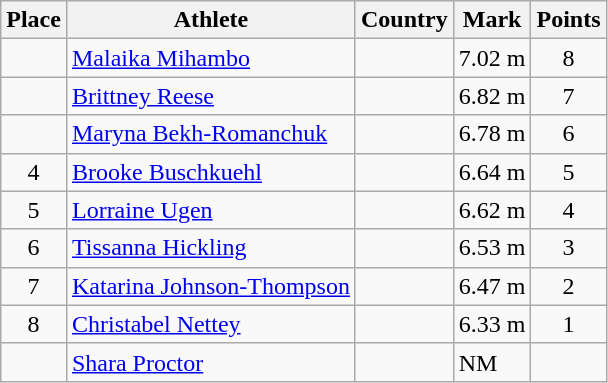<table class="wikitable">
<tr>
<th>Place</th>
<th>Athlete</th>
<th>Country</th>
<th>Mark</th>
<th>Points</th>
</tr>
<tr>
<td align=center></td>
<td><a href='#'>Malaika Mihambo</a></td>
<td></td>
<td>7.02 m </td>
<td align=center>8</td>
</tr>
<tr>
<td align=center></td>
<td><a href='#'>Brittney Reese</a></td>
<td></td>
<td>6.82 m </td>
<td align=center>7</td>
</tr>
<tr>
<td align=center></td>
<td><a href='#'>Maryna Bekh-Romanchuk</a></td>
<td></td>
<td>6.78 m </td>
<td align=center>6</td>
</tr>
<tr>
<td align=center>4</td>
<td><a href='#'>Brooke Buschkuehl</a></td>
<td></td>
<td>6.64 m </td>
<td align=center>5</td>
</tr>
<tr>
<td align=center>5</td>
<td><a href='#'>Lorraine Ugen</a></td>
<td></td>
<td>6.62 m </td>
<td align=center>4</td>
</tr>
<tr>
<td align=center>6</td>
<td><a href='#'>Tissanna Hickling</a></td>
<td></td>
<td>6.53 m </td>
<td align=center>3</td>
</tr>
<tr>
<td align=center>7</td>
<td><a href='#'>Katarina Johnson-Thompson</a></td>
<td></td>
<td>6.47 m </td>
<td align=center>2</td>
</tr>
<tr>
<td align=center>8</td>
<td><a href='#'>Christabel Nettey</a></td>
<td></td>
<td>6.33 m </td>
<td align=center>1</td>
</tr>
<tr>
<td align=center></td>
<td><a href='#'>Shara Proctor</a></td>
<td></td>
<td>NM</td>
<td align=center></td>
</tr>
</table>
